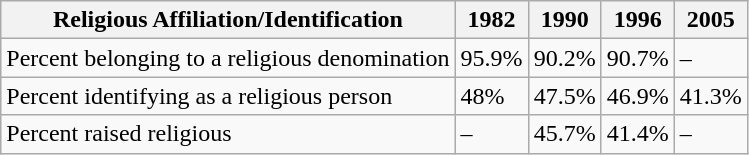<table class="wikitable">
<tr>
<th>Religious Affiliation/Identification</th>
<th>1982</th>
<th>1990</th>
<th>1996</th>
<th>2005</th>
</tr>
<tr>
<td>Percent belonging to a religious denomination</td>
<td>95.9%</td>
<td>90.2%</td>
<td>90.7%</td>
<td>–</td>
</tr>
<tr>
<td>Percent identifying as a religious person</td>
<td>48%</td>
<td>47.5%</td>
<td>46.9%</td>
<td>41.3%</td>
</tr>
<tr>
<td>Percent raised religious</td>
<td>–</td>
<td>45.7%</td>
<td>41.4%</td>
<td>–</td>
</tr>
</table>
